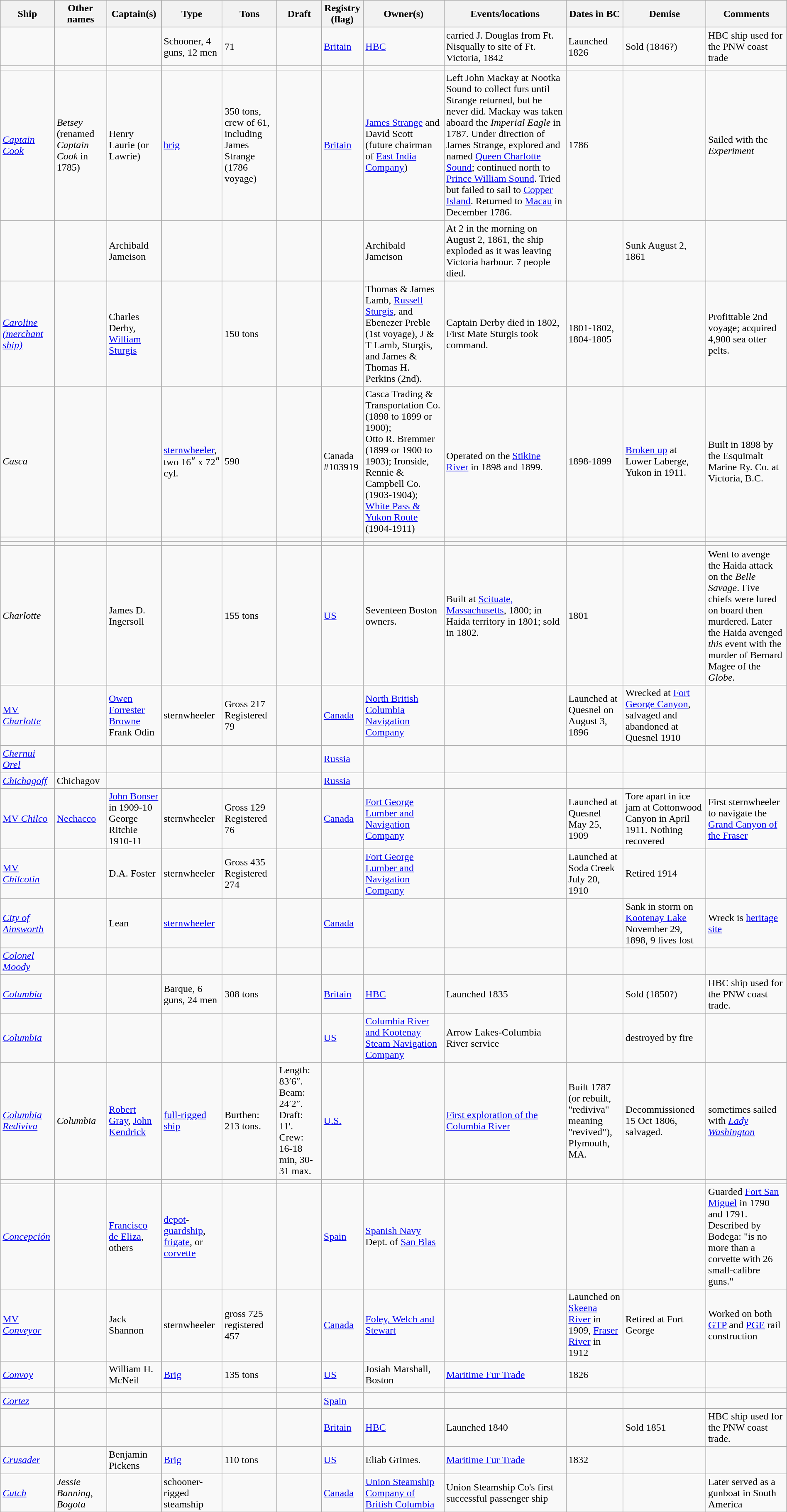<table class="wikitable sortable" style="width:100%">
<tr>
<th>Ship</th>
<th>Other names</th>
<th>Captain(s)</th>
<th>Type</th>
<th>Tons </th>
<th>Draft </th>
<th>Registry (flag)</th>
<th>Owner(s) </th>
<th>Events/locations</th>
<th>Dates in BC</th>
<th>Demise </th>
<th>Comments</th>
</tr>
<tr>
<td></td>
<td></td>
<td></td>
<td>Schooner, 4 guns, 12 men</td>
<td>71</td>
<td></td>
<td><a href='#'>Britain</a></td>
<td><a href='#'>HBC</a></td>
<td>carried J. Douglas from Ft. Nisqually to site of Ft. Victoria, 1842</td>
<td>Launched 1826</td>
<td>Sold (1846?)</td>
<td>HBC ship used for the PNW coast trade</td>
</tr>
<tr>
<td></td>
<td></td>
<td></td>
<td></td>
<td></td>
<td></td>
<td></td>
<td></td>
<td></td>
<td></td>
<td></td>
<td></td>
</tr>
<tr>
<td><em><a href='#'>Captain Cook</a></em></td>
<td><em>Betsey</em> (renamed <em>Captain Cook</em> in 1785)</td>
<td>Henry Laurie (or Lawrie)</td>
<td><a href='#'>brig</a></td>
<td>350 tons, crew of 61, including James Strange (1786 voyage)</td>
<td></td>
<td><a href='#'>Britain</a></td>
<td><a href='#'>James Strange</a> and David Scott (future chairman of <a href='#'>East India Company</a>)</td>
<td>Left John Mackay at Nootka Sound to collect furs until Strange returned, but he never did. Mackay was taken aboard the <em>Imperial Eagle</em> in 1787. Under direction of James Strange, explored and named <a href='#'>Queen Charlotte Sound</a>; continued north to <a href='#'>Prince William Sound</a>. Tried but failed to sail to <a href='#'>Copper Island</a>. Returned to <a href='#'>Macau</a> in December 1786.</td>
<td>1786</td>
<td></td>
<td>Sailed with the <em>Experiment</em></td>
</tr>
<tr>
<td></td>
<td></td>
<td> Archibald Jameison</td>
<td></td>
<td></td>
<td></td>
<td></td>
<td> Archibald Jameison</td>
<td> At 2 in the morning on August 2, 1861, the ship exploded as it was leaving Victoria harbour.  7 people died.</td>
<td></td>
<td> Sunk August 2, 1861</td>
<td></td>
</tr>
<tr>
<td><em><a href='#'>Caroline (merchant ship)</a></em></td>
<td></td>
<td>Charles Derby, <a href='#'>William Sturgis</a></td>
<td></td>
<td>150 tons</td>
<td></td>
<td></td>
<td>Thomas & James Lamb, <a href='#'>Russell Sturgis</a>, and Ebenezer Preble (1st voyage), J & T Lamb, Sturgis, and James & Thomas H. Perkins (2nd).</td>
<td>Captain Derby died in 1802, First Mate Sturgis took command.</td>
<td>1801-1802, 1804-1805</td>
<td></td>
<td>Profittable 2nd voyage; acquired 4,900 sea otter pelts.</td>
</tr>
<tr>
<td><em>Casca</em></td>
<td></td>
<td></td>
<td><a href='#'>sternwheeler</a>, two 16ʺ x 72ʺ cyl.</td>
<td>590</td>
<td></td>
<td>Canada #103919</td>
<td> Casca Trading & Transportation Co. (1898 to 1899 or 1900);<br>Otto R. Bremmer (1899 or 1900 to 1903); Ironside, Rennie & Campbell Co. (1903-1904); <a href='#'>White Pass & Yukon Route</a> (1904-1911)</td>
<td>Operated on the <a href='#'>Stikine River</a> in 1898 and 1899.</td>
<td>1898-1899</td>
<td><a href='#'>Broken up</a> at Lower Laberge, Yukon in 1911.</td>
<td>Built in 1898 by the Esquimalt Marine Ry. Co. at Victoria, B.C.</td>
</tr>
<tr>
<td></td>
<td></td>
<td></td>
<td></td>
<td></td>
<td></td>
<td></td>
<td></td>
<td></td>
<td></td>
<td></td>
<td></td>
</tr>
<tr>
<td></td>
<td></td>
<td></td>
<td></td>
<td></td>
<td></td>
<td></td>
<td></td>
<td></td>
<td></td>
<td></td>
<td></td>
</tr>
<tr>
<td><em>Charlotte</em></td>
<td></td>
<td>James D. Ingersoll</td>
<td></td>
<td>155 tons</td>
<td></td>
<td><a href='#'>US</a></td>
<td>Seventeen Boston owners.</td>
<td>Built at <a href='#'>Scituate, Massachusetts</a>, 1800; in Haida territory in 1801; sold in 1802.</td>
<td>1801</td>
<td></td>
<td>Went to avenge the Haida attack on the <em>Belle Savage</em>. Five chiefs were lured on board then murdered. Later the Haida avenged <em>this</em> event with the murder of Bernard Magee of the <em>Globe</em>.</td>
</tr>
<tr>
<td><a href='#'>MV <em>Charlotte</em></a></td>
<td></td>
<td><a href='#'>Owen Forrester Browne</a> Frank Odin</td>
<td>sternwheeler</td>
<td>Gross 217 Registered 79</td>
<td></td>
<td><a href='#'>Canada</a></td>
<td><a href='#'>North British Columbia Navigation Company</a></td>
<td></td>
<td>Launched at Quesnel on August 3, 1896</td>
<td>Wrecked at <a href='#'>Fort George Canyon</a>, salvaged and abandoned at Quesnel 1910</td>
<td></td>
</tr>
<tr>
<td><em><a href='#'>Chernui Orel</a></em></td>
<td></td>
<td></td>
<td></td>
<td></td>
<td></td>
<td><a href='#'>Russia</a></td>
<td></td>
<td></td>
<td></td>
<td></td>
<td></td>
</tr>
<tr>
<td><em><a href='#'>Chichagoff</a></em></td>
<td>Chichagov</td>
<td></td>
<td></td>
<td></td>
<td></td>
<td><a href='#'>Russia</a></td>
<td></td>
<td></td>
<td></td>
<td></td>
<td></td>
</tr>
<tr>
<td><a href='#'>MV <em>Chilco</em></a></td>
<td><a href='#'>Nechacco</a></td>
<td><a href='#'>John Bonser</a> in 1909-10 George Ritchie 1910-11</td>
<td>sternwheeler</td>
<td>Gross 129 Registered 76</td>
<td></td>
<td><a href='#'>Canada</a></td>
<td><a href='#'>Fort George Lumber and Navigation Company</a></td>
<td></td>
<td>Launched at Quesnel May 25, 1909</td>
<td>Tore apart in ice jam at Cottonwood Canyon in April 1911. Nothing recovered</td>
<td>First sternwheeler to navigate the <a href='#'>Grand Canyon of the Fraser</a></td>
</tr>
<tr>
<td><a href='#'>MV <em>Chilcotin</em></a></td>
<td></td>
<td>D.A. Foster</td>
<td>sternwheeler</td>
<td>Gross 435 Registered 274</td>
<td></td>
<td></td>
<td><a href='#'>Fort George Lumber and Navigation Company</a></td>
<td></td>
<td>Launched at Soda Creek July 20, 1910</td>
<td>Retired 1914</td>
<td></td>
</tr>
<tr>
<td><em><a href='#'>City of Ainsworth</a></em></td>
<td></td>
<td>Lean</td>
<td><a href='#'>sternwheeler</a></td>
<td></td>
<td></td>
<td><a href='#'>Canada</a></td>
<td></td>
<td></td>
<td></td>
<td>Sank in storm on <a href='#'>Kootenay Lake</a> November 29, 1898, 9 lives lost</td>
<td>Wreck is <a href='#'>heritage site</a></td>
</tr>
<tr>
<td><em><a href='#'>Colonel Moody</a></em></td>
<td></td>
<td></td>
<td></td>
<td></td>
<td></td>
<td></td>
<td></td>
<td></td>
<td></td>
<td></td>
<td></td>
</tr>
<tr>
<td><a href='#'><em>Columbia</em></a></td>
<td></td>
<td></td>
<td>Barque, 6 guns, 24 men</td>
<td>308 tons</td>
<td></td>
<td><a href='#'>Britain</a></td>
<td><a href='#'>HBC</a></td>
<td>Launched 1835</td>
<td></td>
<td>Sold (1850?)</td>
<td>HBC ship used for the PNW coast trade.</td>
</tr>
<tr>
<td><em><a href='#'>Columbia</a></em></td>
<td></td>
<td></td>
<td></td>
<td></td>
<td></td>
<td><a href='#'>US</a></td>
<td><a href='#'>Columbia River and Kootenay Steam Navigation Company</a></td>
<td>Arrow Lakes-Columbia River service</td>
<td></td>
<td>destroyed by fire</td>
<td></td>
</tr>
<tr>
<td><em><a href='#'>Columbia Rediviva</a></em></td>
<td><em>Columbia</em></td>
<td><a href='#'>Robert Gray</a>, <a href='#'>John Kendrick</a></td>
<td><a href='#'>full-rigged ship</a></td>
<td>Burthen: 213 tons.</td>
<td>Length: 83′6″. Beam: 24′2″. Draft: 11'. Crew: 16-18 min, 30-31 max.</td>
<td><a href='#'>U.S.</a></td>
<td></td>
<td><a href='#'>First exploration of the Columbia River</a></td>
<td>Built 1787 (or rebuilt, "rediviva" meaning "revived"), Plymouth, MA.</td>
<td>Decommissioned 15 Oct 1806, salvaged.</td>
<td>sometimes sailed with <em><a href='#'>Lady Washington</a></em></td>
</tr>
<tr>
<td></td>
<td></td>
<td></td>
<td></td>
<td></td>
<td></td>
<td></td>
<td></td>
<td></td>
<td></td>
<td></td>
<td></td>
</tr>
<tr>
<td><em><a href='#'>Concepción</a></em></td>
<td></td>
<td><a href='#'>Francisco de Eliza</a>, others</td>
<td><a href='#'>depot</a>-<a href='#'>guardship</a>, <a href='#'>frigate</a>, or <a href='#'>corvette</a></td>
<td></td>
<td></td>
<td><a href='#'>Spain</a></td>
<td><a href='#'>Spanish Navy</a> Dept. of <a href='#'>San Blas</a></td>
<td></td>
<td></td>
<td></td>
<td>Guarded <a href='#'>Fort San Miguel</a> in 1790 and 1791. Described by Bodega: "is no more than a corvette with 26 small-calibre guns."</td>
</tr>
<tr>
<td><a href='#'>MV <em>Conveyor</em></a></td>
<td></td>
<td>Jack Shannon</td>
<td>sternwheeler</td>
<td>gross 725 registered 457</td>
<td></td>
<td><a href='#'>Canada</a></td>
<td><a href='#'>Foley, Welch and Stewart</a></td>
<td></td>
<td>Launched on <a href='#'>Skeena River</a> in 1909, <a href='#'>Fraser River</a> in 1912</td>
<td>Retired at Fort George</td>
<td>Worked on both <a href='#'>GTP</a> and <a href='#'>PGE</a> rail construction</td>
</tr>
<tr>
<td><em><a href='#'>Convoy</a></em></td>
<td></td>
<td>William H. McNeil</td>
<td><a href='#'>Brig</a></td>
<td>135 tons</td>
<td></td>
<td><a href='#'>US</a></td>
<td>Josiah Marshall, Boston</td>
<td><a href='#'>Maritime Fur Trade</a></td>
<td>1826</td>
<td></td>
<td></td>
</tr>
<tr>
<td></td>
<td></td>
<td></td>
<td></td>
<td></td>
<td></td>
<td></td>
<td></td>
<td></td>
<td></td>
<td></td>
<td></td>
</tr>
<tr>
<td><em><a href='#'>Cortez</a></em></td>
<td></td>
<td></td>
<td></td>
<td></td>
<td></td>
<td><a href='#'>Spain</a></td>
<td></td>
<td></td>
<td></td>
<td></td>
<td></td>
</tr>
<tr>
<td></td>
<td></td>
<td></td>
<td></td>
<td></td>
<td></td>
<td><a href='#'>Britain</a></td>
<td><a href='#'>HBC</a></td>
<td>Launched 1840</td>
<td></td>
<td>Sold 1851</td>
<td>HBC ship used for the PNW coast trade.</td>
</tr>
<tr>
<td><em><a href='#'>Crusader</a></em></td>
<td></td>
<td>Benjamin Pickens</td>
<td><a href='#'>Brig</a></td>
<td>110 tons</td>
<td></td>
<td><a href='#'>US</a></td>
<td>Eliab Grimes.</td>
<td><a href='#'>Maritime Fur Trade</a></td>
<td>1832</td>
<td></td>
<td></td>
</tr>
<tr>
<td><a href='#'><em>Cutch</em></a></td>
<td><em>Jessie Banning</em>, <em>Bogota</em></td>
<td></td>
<td>schooner-rigged steamship</td>
<td></td>
<td></td>
<td><a href='#'>Canada</a></td>
<td><a href='#'>Union Steamship Company of British Columbia</a></td>
<td>Union Steamship Co's first successful passenger ship</td>
<td></td>
<td></td>
<td>Later served as a gunboat in South America</td>
</tr>
</table>
